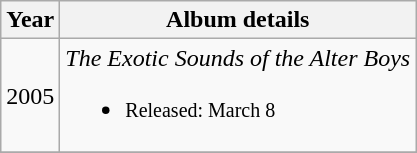<table class="wikitable" style="text-align:center;">
<tr>
<th>Year</th>
<th>Album details</th>
</tr>
<tr>
<td>2005</td>
<td align="left"><em>The Exotic Sounds of the Alter Boys</em><br><ul><li><small>Released: March 8</small></li></ul></td>
</tr>
<tr>
</tr>
</table>
